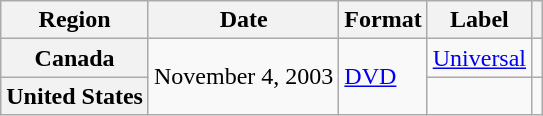<table class="wikitable plainrowheaders">
<tr>
<th scope="col">Region</th>
<th scope="col">Date</th>
<th scope="col">Format</th>
<th scope="col">Label</th>
<th scope="col"></th>
</tr>
<tr>
<th scope="row">Canada</th>
<td rowspan="2">November 4, 2003</td>
<td rowspan="2"><a href='#'>DVD</a></td>
<td><a href='#'>Universal</a></td>
<td></td>
</tr>
<tr>
<th scope="row">United States</th>
<td></td>
<td></td>
</tr>
</table>
